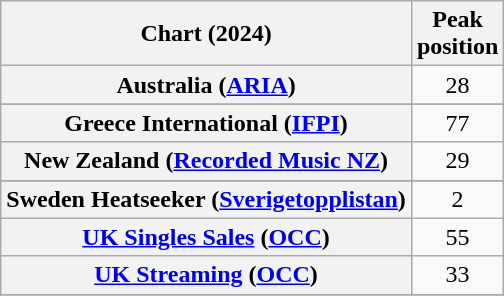<table class="wikitable sortable plainrowheaders" style="text-align:center">
<tr>
<th scope="col">Chart (2024)</th>
<th scope="col">Peak<br>position</th>
</tr>
<tr>
<th scope="row">Australia (<a href='#'>ARIA</a>)</th>
<td>28</td>
</tr>
<tr>
</tr>
<tr>
</tr>
<tr>
<th scope="row">Greece International (<a href='#'>IFPI</a>)</th>
<td>77</td>
</tr>
<tr>
<th scope="row">New Zealand (<a href='#'>Recorded Music NZ</a>)</th>
<td>29</td>
</tr>
<tr>
</tr>
<tr>
<th scope="row">Sweden Heatseeker (<a href='#'>Sverigetopplistan</a>)</th>
<td>2</td>
</tr>
<tr>
<th scope="row"><a href='#'>UK Singles Sales</a> (<a href='#'>OCC</a>)</th>
<td>55</td>
</tr>
<tr>
<th scope="row"><a href='#'>UK Streaming</a> (<a href='#'>OCC</a>)</th>
<td>33</td>
</tr>
<tr>
</tr>
</table>
